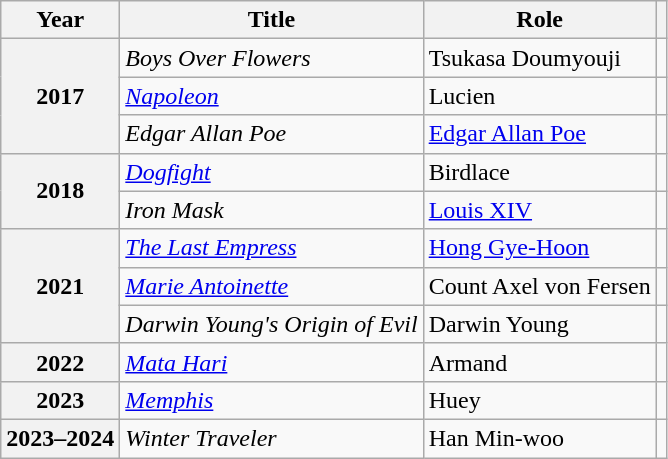<table class="wikitable plainrowheaders sortable">
<tr>
<th scope="col">Year</th>
<th scope="col">Title</th>
<th scope="col">Role</th>
<th scope="col" class="unsortable"></th>
</tr>
<tr>
<th scope="row" rowspan="3">2017</th>
<td><em>Boys Over Flowers</em></td>
<td>Tsukasa Doumyouji</td>
<td></td>
</tr>
<tr>
<td><em><a href='#'>Napoleon</a></em></td>
<td>Lucien</td>
<td></td>
</tr>
<tr>
<td><em>Edgar Allan Poe</em></td>
<td><a href='#'>Edgar Allan Poe</a></td>
<td></td>
</tr>
<tr>
<th scope="row" rowspan="2">2018</th>
<td><em><a href='#'>Dogfight</a></em></td>
<td>Birdlace</td>
<td></td>
</tr>
<tr>
<td><em>Iron Mask</em></td>
<td><a href='#'>Louis XIV</a></td>
<td></td>
</tr>
<tr>
<th scope="row" rowspan="3">2021</th>
<td><em><a href='#'>The Last Empress</a></em></td>
<td><a href='#'>Hong Gye-Hoon</a></td>
<td></td>
</tr>
<tr>
<td><em><a href='#'>Marie Antoinette</a></em></td>
<td>Count Axel von Fersen</td>
<td></td>
</tr>
<tr>
<td><em>Darwin Young's Origin of Evil</em></td>
<td>Darwin Young</td>
<td></td>
</tr>
<tr>
<th scope="row">2022</th>
<td><em><a href='#'>Mata Hari</a></em></td>
<td>Armand</td>
<td></td>
</tr>
<tr>
<th scope="row">2023</th>
<td><em><a href='#'>Memphis</a></em></td>
<td>Huey</td>
<td></td>
</tr>
<tr>
<th scope="row">2023–2024</th>
<td><em>Winter Traveler</em></td>
<td>Han Min-woo</td>
<td></td>
</tr>
</table>
